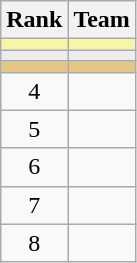<table class="wikitable" style="text-align:center">
<tr>
<th>Rank</th>
<th>Team</th>
</tr>
<tr bgcolor=#F7F6A8>
<td></td>
<td align=left></td>
</tr>
<tr bgcolor=#EDEDED>
<td></td>
<td align=left></td>
</tr>
<tr bgcolor=#E5C585>
<td></td>
<td align=left></td>
</tr>
<tr>
<td>4</td>
<td align=left></td>
</tr>
<tr>
<td>5</td>
<td align=left></td>
</tr>
<tr>
<td>6</td>
<td align=left></td>
</tr>
<tr>
<td>7</td>
<td align=left></td>
</tr>
<tr>
<td>8</td>
<td align=left></td>
</tr>
</table>
